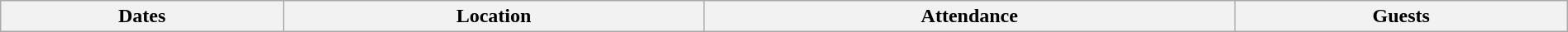<table class="wikitable" width="100%">
<tr>
<th>Dates</th>
<th>Location</th>
<th>Attendance</th>
<th>Guests<br>
</th>
</tr>
</table>
